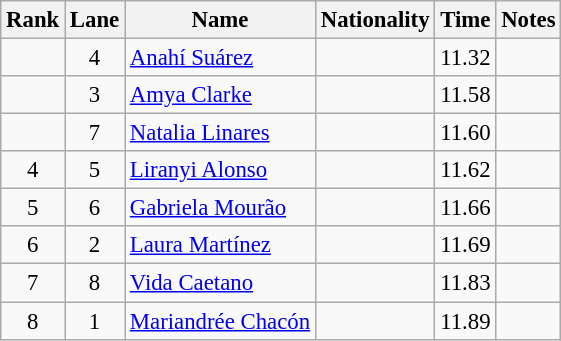<table class="wikitable sortable" style="text-align:center;font-size:95%">
<tr>
<th>Rank</th>
<th>Lane</th>
<th>Name</th>
<th>Nationality</th>
<th>Time</th>
<th>Notes</th>
</tr>
<tr>
<td></td>
<td>4</td>
<td align=left><a href='#'>Anahí Suárez</a></td>
<td align=left></td>
<td>11.32</td>
<td></td>
</tr>
<tr>
<td></td>
<td>3</td>
<td align=left><a href='#'>Amya Clarke</a></td>
<td align=left></td>
<td>11.58</td>
<td></td>
</tr>
<tr>
<td></td>
<td>7</td>
<td align=left><a href='#'>Natalia Linares</a></td>
<td align=left></td>
<td>11.60</td>
<td></td>
</tr>
<tr>
<td>4</td>
<td>5</td>
<td align=left><a href='#'>Liranyi Alonso</a></td>
<td align=left></td>
<td>11.62</td>
<td></td>
</tr>
<tr>
<td>5</td>
<td>6</td>
<td align=left><a href='#'>Gabriela Mourão</a></td>
<td align=left></td>
<td>11.66</td>
<td></td>
</tr>
<tr>
<td>6</td>
<td>2</td>
<td align=left><a href='#'>Laura Martínez</a></td>
<td align=left></td>
<td>11.69</td>
<td></td>
</tr>
<tr>
<td>7</td>
<td>8</td>
<td align=left><a href='#'>Vida Caetano</a></td>
<td align=left></td>
<td>11.83</td>
<td></td>
</tr>
<tr>
<td>8</td>
<td>1</td>
<td align=left><a href='#'>Mariandrée Chacón</a></td>
<td align=left></td>
<td>11.89</td>
<td></td>
</tr>
</table>
